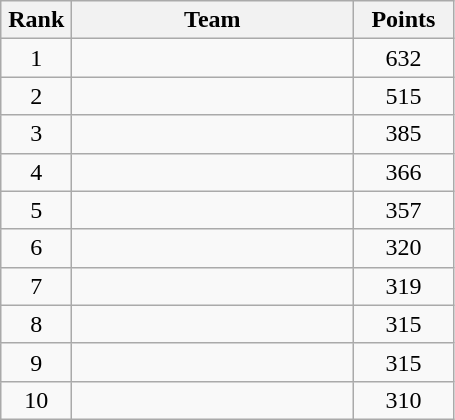<table class="wikitable" style="text-align:center;">
<tr>
<th width=40>Rank</th>
<th width=180>Team</th>
<th width=60>Points</th>
</tr>
<tr>
<td>1</td>
<td align=left></td>
<td>632</td>
</tr>
<tr>
<td>2</td>
<td align=left></td>
<td>515</td>
</tr>
<tr>
<td>3</td>
<td align=left></td>
<td>385</td>
</tr>
<tr>
<td>4</td>
<td align=left></td>
<td>366</td>
</tr>
<tr>
<td>5</td>
<td align=left></td>
<td>357</td>
</tr>
<tr>
<td>6</td>
<td align=left></td>
<td>320</td>
</tr>
<tr>
<td>7</td>
<td align=left></td>
<td>319</td>
</tr>
<tr>
<td>8</td>
<td align=left></td>
<td>315</td>
</tr>
<tr>
<td>9</td>
<td align=left></td>
<td>315</td>
</tr>
<tr>
<td>10</td>
<td align=left></td>
<td>310</td>
</tr>
</table>
